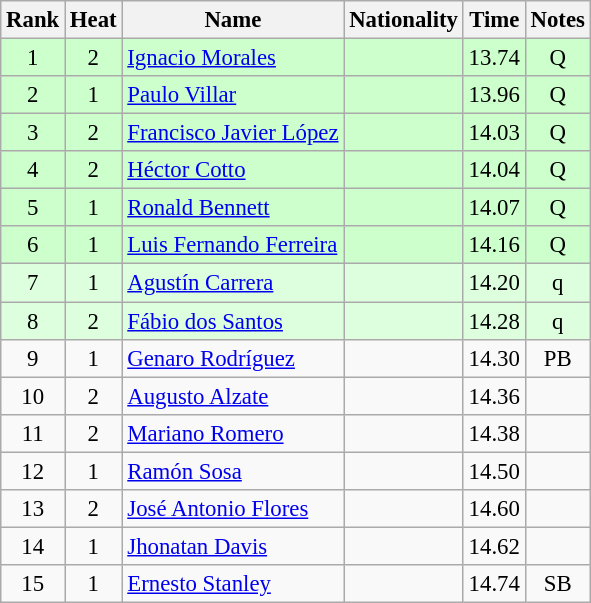<table class="wikitable sortable" style="text-align:center;font-size:95%">
<tr>
<th>Rank</th>
<th>Heat</th>
<th>Name</th>
<th>Nationality</th>
<th>Time</th>
<th>Notes</th>
</tr>
<tr bgcolor=ccffcc>
<td>1</td>
<td>2</td>
<td align=left><a href='#'>Ignacio Morales</a></td>
<td align=left></td>
<td>13.74</td>
<td>Q</td>
</tr>
<tr bgcolor=ccffcc>
<td>2</td>
<td>1</td>
<td align=left><a href='#'>Paulo Villar</a></td>
<td align=left></td>
<td>13.96</td>
<td>Q</td>
</tr>
<tr bgcolor=ccffcc>
<td>3</td>
<td>2</td>
<td align=left><a href='#'>Francisco Javier López</a></td>
<td align=left></td>
<td>14.03</td>
<td>Q</td>
</tr>
<tr bgcolor=ccffcc>
<td>4</td>
<td>2</td>
<td align=left><a href='#'>Héctor Cotto</a></td>
<td align=left></td>
<td>14.04</td>
<td>Q</td>
</tr>
<tr bgcolor=ccffcc>
<td>5</td>
<td>1</td>
<td align=left><a href='#'>Ronald Bennett</a></td>
<td align=left></td>
<td>14.07</td>
<td>Q</td>
</tr>
<tr bgcolor=ccffcc>
<td>6</td>
<td>1</td>
<td align=left><a href='#'>Luis Fernando Ferreira</a></td>
<td align=left></td>
<td>14.16</td>
<td>Q</td>
</tr>
<tr bgcolor=ddffdd>
<td>7</td>
<td>1</td>
<td align=left><a href='#'>Agustín Carrera</a></td>
<td align=left></td>
<td>14.20</td>
<td>q</td>
</tr>
<tr bgcolor=ddffdd>
<td>8</td>
<td>2</td>
<td align=left><a href='#'>Fábio dos Santos</a></td>
<td align=left></td>
<td>14.28</td>
<td>q</td>
</tr>
<tr>
<td>9</td>
<td>1</td>
<td align=left><a href='#'>Genaro Rodríguez</a></td>
<td align=left></td>
<td>14.30</td>
<td>PB</td>
</tr>
<tr>
<td>10</td>
<td>2</td>
<td align=left><a href='#'>Augusto Alzate</a></td>
<td align=left></td>
<td>14.36</td>
<td></td>
</tr>
<tr>
<td>11</td>
<td>2</td>
<td align=left><a href='#'>Mariano Romero</a></td>
<td align=left></td>
<td>14.38</td>
<td></td>
</tr>
<tr>
<td>12</td>
<td>1</td>
<td align=left><a href='#'>Ramón Sosa</a></td>
<td align=left></td>
<td>14.50</td>
<td></td>
</tr>
<tr>
<td>13</td>
<td>2</td>
<td align=left><a href='#'>José Antonio Flores</a></td>
<td align=left></td>
<td>14.60</td>
<td></td>
</tr>
<tr>
<td>14</td>
<td>1</td>
<td align=left><a href='#'>Jhonatan Davis</a></td>
<td align=left></td>
<td>14.62</td>
<td></td>
</tr>
<tr>
<td>15</td>
<td>1</td>
<td align=left><a href='#'>Ernesto Stanley</a></td>
<td align=left></td>
<td>14.74</td>
<td>SB</td>
</tr>
</table>
